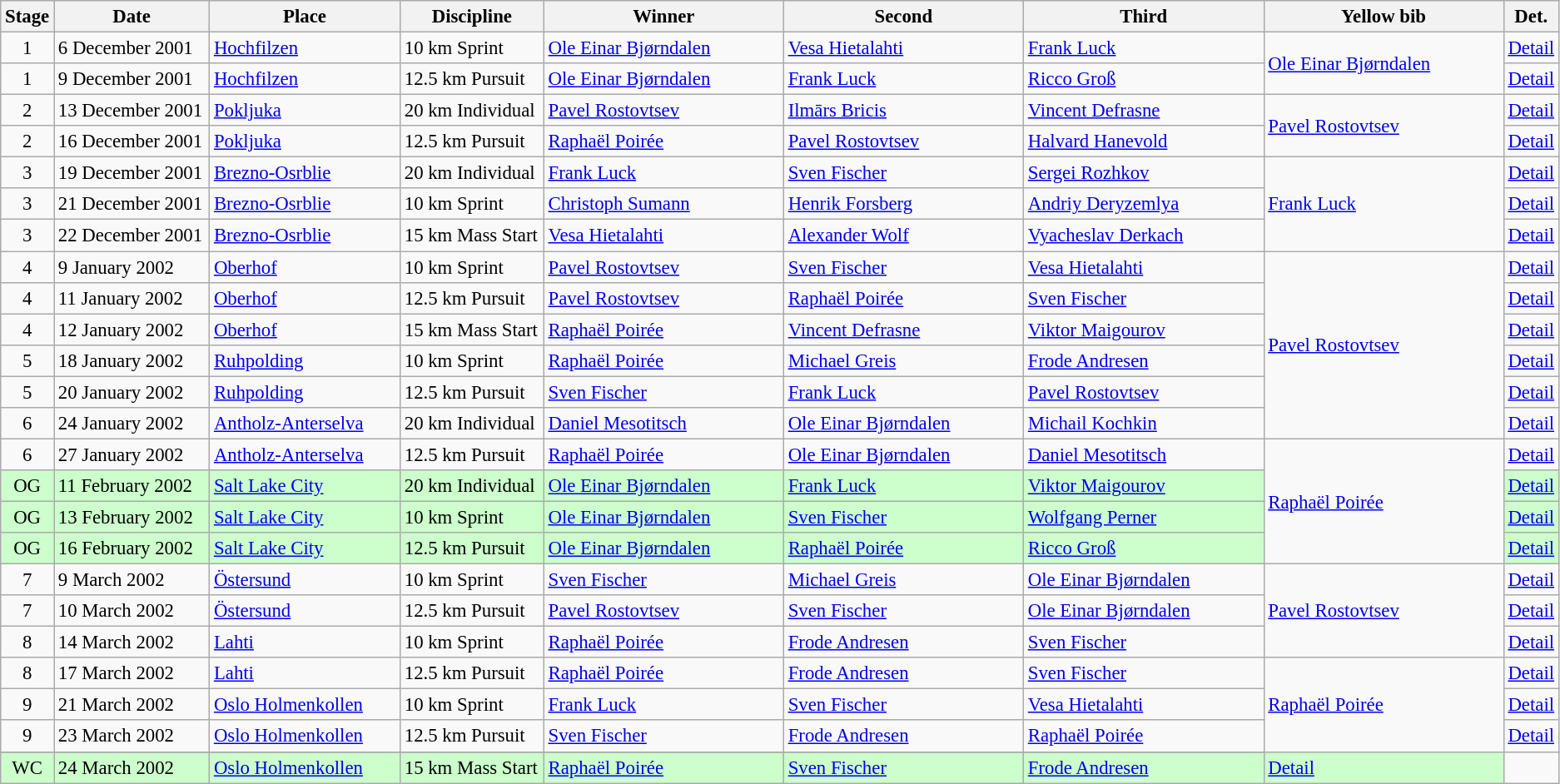<table class="wikitable" style="font-size:95%;">
<tr>
<th width="10">Stage</th>
<th width="120">Date</th>
<th width="148">Place</th>
<th width="110">Discipline</th>
<th width="190">Winner</th>
<th width="190">Second</th>
<th width="190">Third</th>
<th width="190">Yellow bib <br> </th>
<th width="8">Det.</th>
</tr>
<tr>
<td align=center>1</td>
<td>6 December 2001</td>
<td> <a href='#'>Hochfilzen</a></td>
<td>10 km Sprint</td>
<td> <a href='#'>Ole Einar Bjørndalen</a></td>
<td> <a href='#'>Vesa Hietalahti</a></td>
<td> <a href='#'>Frank Luck</a></td>
<td rowspan="2"> <a href='#'>Ole Einar Bjørndalen</a></td>
<td><a href='#'>Detail</a></td>
</tr>
<tr>
<td align=center>1</td>
<td>9 December 2001</td>
<td> <a href='#'>Hochfilzen</a></td>
<td>12.5 km Pursuit</td>
<td> <a href='#'>Ole Einar Bjørndalen</a></td>
<td> <a href='#'>Frank Luck</a></td>
<td> <a href='#'>Ricco Groß</a></td>
<td><a href='#'>Detail</a></td>
</tr>
<tr>
<td align=center>2</td>
<td>13 December 2001</td>
<td> <a href='#'>Pokljuka</a></td>
<td>20 km Individual</td>
<td> <a href='#'>Pavel Rostovtsev</a></td>
<td> <a href='#'>Ilmārs Bricis</a></td>
<td> <a href='#'>Vincent Defrasne</a></td>
<td rowspan="2"> <a href='#'>Pavel Rostovtsev</a></td>
<td><a href='#'>Detail</a></td>
</tr>
<tr>
<td align=center>2</td>
<td>16 December 2001</td>
<td> <a href='#'>Pokljuka</a></td>
<td>12.5 km Pursuit</td>
<td> <a href='#'>Raphaël Poirée</a></td>
<td> <a href='#'>Pavel Rostovtsev</a></td>
<td> <a href='#'>Halvard Hanevold</a></td>
<td><a href='#'>Detail</a></td>
</tr>
<tr>
<td align=center>3</td>
<td>19 December 2001</td>
<td> <a href='#'>Brezno-Osrblie</a></td>
<td>20 km Individual</td>
<td> <a href='#'>Frank Luck</a></td>
<td> <a href='#'>Sven Fischer</a></td>
<td> <a href='#'>Sergei Rozhkov</a></td>
<td rowspan="3"> <a href='#'>Frank Luck</a></td>
<td><a href='#'>Detail</a></td>
</tr>
<tr>
<td align=center>3</td>
<td>21 December 2001</td>
<td> <a href='#'>Brezno-Osrblie</a></td>
<td>10 km Sprint</td>
<td> <a href='#'>Christoph Sumann</a></td>
<td> <a href='#'>Henrik Forsberg</a></td>
<td> <a href='#'>Andriy Deryzemlya</a></td>
<td><a href='#'>Detail</a></td>
</tr>
<tr>
<td align=center>3</td>
<td>22 December 2001</td>
<td> <a href='#'>Brezno-Osrblie</a></td>
<td>15 km Mass Start</td>
<td> <a href='#'>Vesa Hietalahti</a></td>
<td> <a href='#'>Alexander Wolf</a></td>
<td> <a href='#'>Vyacheslav Derkach</a></td>
<td><a href='#'>Detail</a></td>
</tr>
<tr>
<td align=center>4</td>
<td>9 January 2002</td>
<td> <a href='#'>Oberhof</a></td>
<td>10 km Sprint</td>
<td> <a href='#'>Pavel Rostovtsev</a></td>
<td> <a href='#'>Sven Fischer</a></td>
<td> <a href='#'>Vesa Hietalahti</a></td>
<td rowspan="6"> <a href='#'>Pavel Rostovtsev</a></td>
<td><a href='#'>Detail</a></td>
</tr>
<tr>
<td align=center>4</td>
<td>11 January 2002</td>
<td> <a href='#'>Oberhof</a></td>
<td>12.5 km Pursuit</td>
<td> <a href='#'>Pavel Rostovtsev</a></td>
<td> <a href='#'>Raphaël Poirée</a></td>
<td> <a href='#'>Sven Fischer</a></td>
<td><a href='#'>Detail</a></td>
</tr>
<tr>
<td align=center>4</td>
<td>12 January 2002</td>
<td> <a href='#'>Oberhof</a></td>
<td>15 km Mass Start</td>
<td> <a href='#'>Raphaël Poirée</a></td>
<td> <a href='#'>Vincent Defrasne</a></td>
<td> <a href='#'>Viktor Maigourov</a></td>
<td><a href='#'>Detail</a></td>
</tr>
<tr>
<td align=center>5</td>
<td>18 January 2002</td>
<td> <a href='#'>Ruhpolding</a></td>
<td>10 km Sprint</td>
<td> <a href='#'>Raphaël Poirée</a></td>
<td> <a href='#'>Michael Greis</a></td>
<td> <a href='#'>Frode Andresen</a></td>
<td><a href='#'>Detail</a></td>
</tr>
<tr>
<td align=center>5</td>
<td>20 January 2002</td>
<td> <a href='#'>Ruhpolding</a></td>
<td>12.5 km Pursuit</td>
<td> <a href='#'>Sven Fischer</a></td>
<td> <a href='#'>Frank Luck</a></td>
<td> <a href='#'>Pavel Rostovtsev</a></td>
<td><a href='#'>Detail</a></td>
</tr>
<tr>
<td align=center>6</td>
<td>24 January 2002</td>
<td> <a href='#'>Antholz-Anterselva</a></td>
<td>20 km Individual</td>
<td> <a href='#'>Daniel Mesotitsch</a></td>
<td> <a href='#'>Ole Einar Bjørndalen</a></td>
<td> <a href='#'>Michail Kochkin</a></td>
<td><a href='#'>Detail</a></td>
</tr>
<tr>
<td align=center>6</td>
<td>27 January 2002</td>
<td> <a href='#'>Antholz-Anterselva</a></td>
<td>12.5 km Pursuit</td>
<td> <a href='#'>Raphaël Poirée</a></td>
<td> <a href='#'>Ole Einar Bjørndalen</a></td>
<td> <a href='#'>Daniel Mesotitsch</a></td>
<td rowspan="4"> <a href='#'>Raphaël Poirée</a></td>
<td><a href='#'>Detail</a></td>
</tr>
<tr style="background:#CCFFCC">
<td align=center>OG</td>
<td>11 February 2002</td>
<td> <a href='#'>Salt Lake City</a></td>
<td>20 km Individual</td>
<td> <a href='#'>Ole Einar Bjørndalen</a></td>
<td> <a href='#'>Frank Luck</a></td>
<td> <a href='#'>Viktor Maigourov</a></td>
<td><a href='#'>Detail</a></td>
</tr>
<tr style="background:#CCFFCC">
<td align=center>OG</td>
<td>13 February 2002</td>
<td> <a href='#'>Salt Lake City</a></td>
<td>10 km Sprint</td>
<td> <a href='#'>Ole Einar Bjørndalen</a></td>
<td> <a href='#'>Sven Fischer</a></td>
<td> <a href='#'>Wolfgang Perner</a></td>
<td><a href='#'>Detail</a></td>
</tr>
<tr style="background:#CCFFCC">
<td align=center>OG</td>
<td>16 February 2002</td>
<td> <a href='#'>Salt Lake City</a></td>
<td>12.5 km Pursuit</td>
<td> <a href='#'>Ole Einar Bjørndalen</a></td>
<td> <a href='#'>Raphaël Poirée</a></td>
<td> <a href='#'>Ricco Groß</a></td>
<td><a href='#'>Detail</a></td>
</tr>
<tr>
<td align=center>7</td>
<td>9 March 2002</td>
<td> <a href='#'>Östersund</a></td>
<td>10 km Sprint</td>
<td> <a href='#'>Sven Fischer</a></td>
<td> <a href='#'>Michael Greis</a></td>
<td> <a href='#'>Ole Einar Bjørndalen</a></td>
<td rowspan="3"> <a href='#'>Pavel Rostovtsev</a></td>
<td><a href='#'>Detail</a></td>
</tr>
<tr>
<td align=center>7</td>
<td>10 March 2002</td>
<td> <a href='#'>Östersund</a></td>
<td>12.5 km Pursuit</td>
<td> <a href='#'>Pavel Rostovtsev</a></td>
<td> <a href='#'>Sven Fischer</a></td>
<td> <a href='#'>Ole Einar Bjørndalen</a></td>
<td><a href='#'>Detail</a></td>
</tr>
<tr>
<td align=center>8</td>
<td>14 March 2002</td>
<td> <a href='#'>Lahti</a></td>
<td>10 km Sprint</td>
<td> <a href='#'>Raphaël Poirée</a></td>
<td> <a href='#'>Frode Andresen</a></td>
<td> <a href='#'>Sven Fischer</a></td>
<td><a href='#'>Detail</a></td>
</tr>
<tr>
<td align=center>8</td>
<td>17 March 2002</td>
<td> <a href='#'>Lahti</a></td>
<td>12.5 km Pursuit</td>
<td> <a href='#'>Raphaël Poirée</a></td>
<td> <a href='#'>Frode Andresen</a></td>
<td> <a href='#'>Sven Fischer</a></td>
<td rowspan="4"> <a href='#'>Raphaël Poirée</a></td>
<td><a href='#'>Detail</a></td>
</tr>
<tr>
<td align=center>9</td>
<td>21 March 2002</td>
<td> <a href='#'>Oslo Holmenkollen</a></td>
<td>10 km Sprint</td>
<td> <a href='#'>Frank Luck</a></td>
<td> <a href='#'>Sven Fischer</a></td>
<td> <a href='#'>Vesa Hietalahti</a></td>
<td><a href='#'>Detail</a></td>
</tr>
<tr>
<td align=center>9</td>
<td>23 March 2002</td>
<td> <a href='#'>Oslo Holmenkollen</a></td>
<td>12.5 km Pursuit</td>
<td> <a href='#'>Sven Fischer</a></td>
<td> <a href='#'>Frode Andresen</a></td>
<td> <a href='#'>Raphaël Poirée</a></td>
<td><a href='#'>Detail</a></td>
</tr>
<tr>
</tr>
<tr style="background:#CCFFCC">
<td align=center>WC</td>
<td>24 March 2002</td>
<td> <a href='#'>Oslo Holmenkollen</a></td>
<td>15 km Mass Start</td>
<td> <a href='#'>Raphaël Poirée</a></td>
<td> <a href='#'>Sven Fischer</a></td>
<td> <a href='#'>Frode Andresen</a></td>
<td><a href='#'>Detail</a></td>
</tr>
</table>
